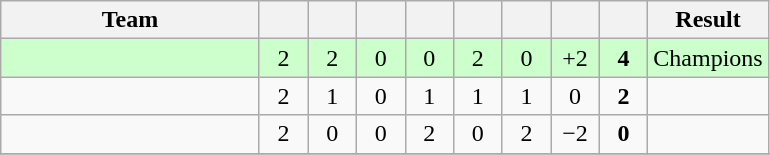<table class="wikitable" style="text-align:center;">
<tr>
<th width=165>Team</th>
<th width=25></th>
<th width=25></th>
<th width=25></th>
<th width=25></th>
<th width=25></th>
<th width=25></th>
<th width=25></th>
<th width=25></th>
<th>Result</th>
</tr>
<tr bgcolor="#ccffcc">
<td style="text-align:left;"></td>
<td>2</td>
<td>2</td>
<td>0</td>
<td>0</td>
<td>2</td>
<td>0</td>
<td>+2</td>
<td><strong>4</strong></td>
<td>Champions</td>
</tr>
<tr>
<td style="text-align:left;"></td>
<td>2</td>
<td>1</td>
<td>0</td>
<td>1</td>
<td>1</td>
<td>1</td>
<td>0</td>
<td><strong>2</strong></td>
<td></td>
</tr>
<tr>
<td style="text-align:left;"></td>
<td>2</td>
<td>0</td>
<td>0</td>
<td>2</td>
<td>0</td>
<td>2</td>
<td>−2</td>
<td><strong>0</strong></td>
<td></td>
</tr>
<tr>
</tr>
</table>
